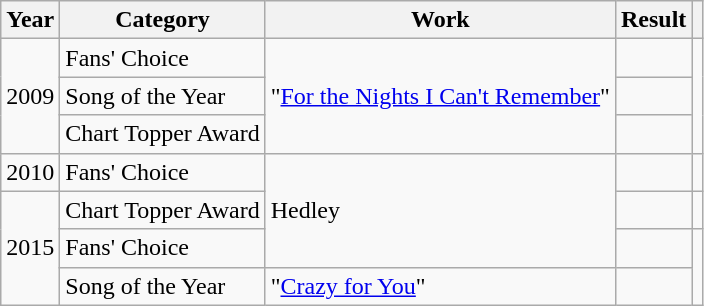<table class="wikitable">
<tr>
<th scope="col">Year</th>
<th>Category</th>
<th scope="col">Work</th>
<th scope="col">Result</th>
<th></th>
</tr>
<tr>
<td rowspan="3">2009</td>
<td>Fans' Choice</td>
<td rowspan="3">"<a href='#'>For the Nights I Can't Remember</a>"</td>
<td></td>
<td style="text-align:center;" rowspan="3"></td>
</tr>
<tr>
<td>Song of the Year</td>
<td></td>
</tr>
<tr>
<td>Chart Topper Award</td>
<td></td>
</tr>
<tr>
<td>2010</td>
<td>Fans' Choice</td>
<td rowspan="3">Hedley</td>
<td></td>
<td style="text-align:center;"></td>
</tr>
<tr>
<td rowspan="3">2015</td>
<td>Chart Topper Award</td>
<td></td>
<td style="text-align:center;"></td>
</tr>
<tr>
<td>Fans' Choice</td>
<td></td>
<td style="text-align:center;" rowspan="2"></td>
</tr>
<tr>
<td>Song of the Year</td>
<td>"<a href='#'>Crazy for You</a>"</td>
<td></td>
</tr>
</table>
